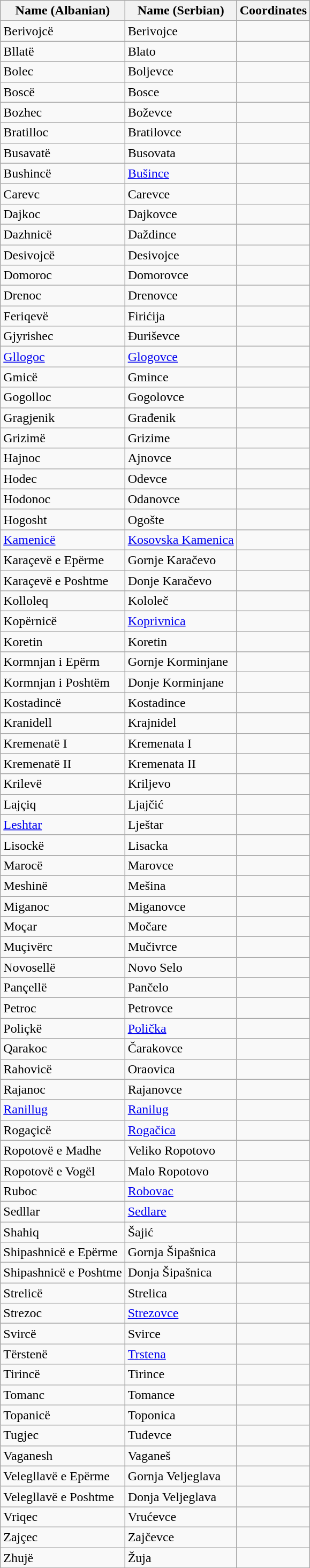<table class="wikitable sortable">
<tr>
<th>Name (Albanian)</th>
<th>Name (Serbian)</th>
<th>Coordinates</th>
</tr>
<tr>
<td>Berivojcë</td>
<td>Berivojce</td>
<td></td>
</tr>
<tr>
<td>Bllatë</td>
<td>Blato</td>
<td></td>
</tr>
<tr>
<td>Bolec</td>
<td>Boljevce</td>
<td></td>
</tr>
<tr>
<td>Boscë</td>
<td>Bosce</td>
<td></td>
</tr>
<tr>
<td>Bozhec</td>
<td>Boževce</td>
<td></td>
</tr>
<tr>
<td>Bratilloc</td>
<td>Bratilovce</td>
<td></td>
</tr>
<tr>
<td>Busavatë</td>
<td>Busovata</td>
<td></td>
</tr>
<tr>
<td>Bushincë</td>
<td><a href='#'>Bušince</a></td>
<td></td>
</tr>
<tr>
<td>Carevc</td>
<td>Carevce</td>
<td></td>
</tr>
<tr>
<td>Dajkoc</td>
<td>Dajkovce</td>
<td></td>
</tr>
<tr>
<td>Dazhnicë</td>
<td>Daždince</td>
<td></td>
</tr>
<tr>
<td>Desivojcë</td>
<td>Desivojce</td>
<td></td>
</tr>
<tr>
<td>Domoroc</td>
<td>Domorovce</td>
<td></td>
</tr>
<tr>
<td>Drenoc</td>
<td>Drenovce</td>
<td></td>
</tr>
<tr>
<td>Feriqevë</td>
<td>Firićija</td>
<td></td>
</tr>
<tr>
<td>Gjyrishec</td>
<td>Ðuriševce</td>
<td></td>
</tr>
<tr>
<td><a href='#'>Gllogoc</a></td>
<td><a href='#'>Glogovce</a></td>
<td></td>
</tr>
<tr>
<td>Gmicë</td>
<td>Gmince</td>
<td></td>
</tr>
<tr>
<td>Gogolloc</td>
<td>Gogolovce</td>
<td></td>
</tr>
<tr>
<td>Gragjenik</td>
<td>Građenik</td>
<td></td>
</tr>
<tr>
<td>Grizimë</td>
<td>Grizime</td>
<td></td>
</tr>
<tr>
<td>Hajnoc</td>
<td>Ajnovce</td>
<td></td>
</tr>
<tr>
<td>Hodec</td>
<td>Odevce</td>
<td></td>
</tr>
<tr>
<td>Hodonoc</td>
<td>Odanovce</td>
<td></td>
</tr>
<tr>
<td>Hogosht</td>
<td>Ogošte</td>
<td></td>
</tr>
<tr>
<td><a href='#'>Kamenicë</a></td>
<td><a href='#'>Kosovska Kamenica</a></td>
<td></td>
</tr>
<tr>
<td>Karaçevë e Epërme</td>
<td>Gornje Karačevo</td>
<td></td>
</tr>
<tr>
<td>Karaçevë e Poshtme</td>
<td>Donje Karačevo</td>
<td></td>
</tr>
<tr>
<td>Kolloleq</td>
<td>Kololeč</td>
<td></td>
</tr>
<tr>
<td>Kopërnicë</td>
<td><a href='#'>Koprivnica</a></td>
<td></td>
</tr>
<tr>
<td>Koretin</td>
<td>Koretin</td>
<td></td>
</tr>
<tr>
<td>Kormnjan i Epërm</td>
<td>Gornje Korminjane</td>
<td></td>
</tr>
<tr>
<td>Kormnjan i Poshtëm</td>
<td>Donje Korminjane</td>
<td></td>
</tr>
<tr>
<td>Kostadincë</td>
<td>Kostadince</td>
<td></td>
</tr>
<tr>
<td>Kranidell</td>
<td>Krajnidel</td>
<td></td>
</tr>
<tr>
<td>Kremenatë I</td>
<td>Kremenata I</td>
<td></td>
</tr>
<tr>
<td>Kremenatë II</td>
<td>Kremenata II</td>
<td></td>
</tr>
<tr>
<td>Krilevë</td>
<td>Kriljevo</td>
<td></td>
</tr>
<tr>
<td>Lajçiq</td>
<td>Ljajčić</td>
<td></td>
</tr>
<tr>
<td><a href='#'>Leshtar</a></td>
<td>Lještar</td>
<td></td>
</tr>
<tr>
<td>Lisockë</td>
<td>Lisacka</td>
<td></td>
</tr>
<tr>
<td>Marocë</td>
<td>Marovce</td>
<td></td>
</tr>
<tr>
<td>Meshinë</td>
<td>Mešina</td>
<td></td>
</tr>
<tr>
<td>Miganoc</td>
<td>Miganovce</td>
<td></td>
</tr>
<tr>
<td>Moçar</td>
<td>Močare</td>
<td></td>
</tr>
<tr>
<td>Muçivërc</td>
<td>Mučivrce</td>
<td></td>
</tr>
<tr>
<td>Novosellë</td>
<td>Novo Selo</td>
<td></td>
</tr>
<tr>
<td>Pançellë</td>
<td>Pančelo</td>
<td></td>
</tr>
<tr>
<td>Petroc</td>
<td>Petrovce</td>
<td></td>
</tr>
<tr>
<td>Poliçkë</td>
<td><a href='#'>Polička</a></td>
<td></td>
</tr>
<tr>
<td>Qarakoc</td>
<td>Čarakovce</td>
<td></td>
</tr>
<tr>
<td>Rahovicë</td>
<td>Oraovica</td>
<td></td>
</tr>
<tr>
<td>Rajanoc</td>
<td>Rajanovce</td>
<td></td>
</tr>
<tr>
<td><a href='#'>Ranillug</a></td>
<td><a href='#'>Ranilug</a></td>
<td></td>
</tr>
<tr>
<td>Rogaçicë</td>
<td><a href='#'>Rogačica</a></td>
<td></td>
</tr>
<tr>
<td>Ropotovë e Madhe</td>
<td>Veliko Ropotovo</td>
<td></td>
</tr>
<tr>
<td>Ropotovë e Vogël</td>
<td>Malo Ropotovo</td>
<td></td>
</tr>
<tr>
<td>Ruboc</td>
<td><a href='#'>Robovac</a></td>
<td></td>
</tr>
<tr>
<td>Sedllar</td>
<td><a href='#'>Sedlare</a></td>
<td></td>
</tr>
<tr>
<td>Shahiq</td>
<td>Šajić</td>
<td></td>
</tr>
<tr>
<td>Shipashnicë e Epërme</td>
<td>Gornja Šipašnica</td>
<td></td>
</tr>
<tr>
<td>Shipashnicë e Poshtme</td>
<td>Donja Šipašnica</td>
<td></td>
</tr>
<tr>
<td>Strelicë</td>
<td>Strelica</td>
<td></td>
</tr>
<tr>
<td>Strezoc</td>
<td><a href='#'>Strezovce</a></td>
<td></td>
</tr>
<tr>
<td>Svircë</td>
<td>Svirce</td>
<td></td>
</tr>
<tr>
<td>Tërstenë</td>
<td><a href='#'>Trstena</a></td>
<td></td>
</tr>
<tr>
<td>Tirincë</td>
<td>Tirince</td>
<td></td>
</tr>
<tr>
<td>Tomanc</td>
<td>Tomance</td>
<td></td>
</tr>
<tr>
<td>Topanicë</td>
<td>Toponica</td>
<td></td>
</tr>
<tr>
<td>Tugjec</td>
<td>Tuđevce</td>
<td></td>
</tr>
<tr>
<td>Vaganesh</td>
<td>Vaganeš</td>
<td></td>
</tr>
<tr>
<td>Velegllavë e Epërme</td>
<td>Gornja Veljeglava</td>
<td></td>
</tr>
<tr>
<td>Velegllavë e Poshtme</td>
<td>Donja Veljeglava</td>
<td></td>
</tr>
<tr>
<td>Vriqec</td>
<td>Vrućevce</td>
<td></td>
</tr>
<tr>
<td>Zajçec</td>
<td>Zajčevce</td>
<td></td>
</tr>
<tr>
<td>Zhujë</td>
<td>Žuja</td>
<td></td>
</tr>
</table>
